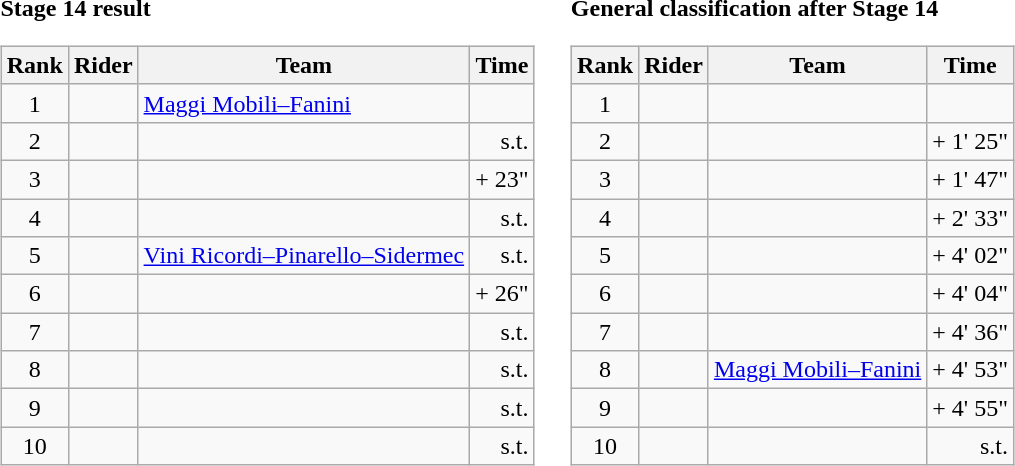<table>
<tr>
<td><strong>Stage 14 result</strong><br><table class="wikitable">
<tr>
<th scope="col">Rank</th>
<th scope="col">Rider</th>
<th scope="col">Team</th>
<th scope="col">Time</th>
</tr>
<tr>
<td style="text-align:center;">1</td>
<td></td>
<td><a href='#'>Maggi Mobili–Fanini</a></td>
<td style="text-align:right;"></td>
</tr>
<tr>
<td style="text-align:center;">2</td>
<td></td>
<td></td>
<td style="text-align:right;">s.t.</td>
</tr>
<tr>
<td style="text-align:center;">3</td>
<td></td>
<td></td>
<td style="text-align:right;">+ 23"</td>
</tr>
<tr>
<td style="text-align:center;">4</td>
<td></td>
<td></td>
<td style="text-align:right;">s.t.</td>
</tr>
<tr>
<td style="text-align:center;">5</td>
<td></td>
<td><a href='#'>Vini Ricordi–Pinarello–Sidermec</a></td>
<td style="text-align:right;">s.t.</td>
</tr>
<tr>
<td style="text-align:center;">6</td>
<td></td>
<td></td>
<td style="text-align:right;">+ 26"</td>
</tr>
<tr>
<td style="text-align:center;">7</td>
<td></td>
<td></td>
<td style="text-align:right;">s.t.</td>
</tr>
<tr>
<td style="text-align:center;">8</td>
<td></td>
<td></td>
<td style="text-align:right;">s.t.</td>
</tr>
<tr>
<td style="text-align:center;">9</td>
<td></td>
<td></td>
<td style="text-align:right;">s.t.</td>
</tr>
<tr>
<td style="text-align:center;">10</td>
<td></td>
<td></td>
<td style="text-align:right;">s.t.</td>
</tr>
</table>
</td>
<td></td>
<td><strong>General classification after Stage 14</strong><br><table class="wikitable">
<tr>
<th scope="col">Rank</th>
<th scope="col">Rider</th>
<th scope="col">Team</th>
<th scope="col">Time</th>
</tr>
<tr>
<td style="text-align:center;">1</td>
<td></td>
<td></td>
<td style="text-align:right;"></td>
</tr>
<tr>
<td style="text-align:center;">2</td>
<td></td>
<td></td>
<td style="text-align:right;">+ 1' 25"</td>
</tr>
<tr>
<td style="text-align:center;">3</td>
<td></td>
<td></td>
<td style="text-align:right;">+ 1' 47"</td>
</tr>
<tr>
<td style="text-align:center;">4</td>
<td></td>
<td></td>
<td style="text-align:right;">+ 2' 33"</td>
</tr>
<tr>
<td style="text-align:center;">5</td>
<td></td>
<td></td>
<td style="text-align:right;">+ 4' 02"</td>
</tr>
<tr>
<td style="text-align:center;">6</td>
<td></td>
<td></td>
<td style="text-align:right;">+ 4' 04"</td>
</tr>
<tr>
<td style="text-align:center;">7</td>
<td></td>
<td></td>
<td style="text-align:right;">+ 4' 36"</td>
</tr>
<tr>
<td style="text-align:center;">8</td>
<td></td>
<td><a href='#'>Maggi Mobili–Fanini</a></td>
<td style="text-align:right;">+ 4' 53"</td>
</tr>
<tr>
<td style="text-align:center;">9</td>
<td></td>
<td></td>
<td style="text-align:right;">+ 4' 55"</td>
</tr>
<tr>
<td style="text-align:center;">10</td>
<td></td>
<td></td>
<td style="text-align:right;">s.t.</td>
</tr>
</table>
</td>
</tr>
</table>
